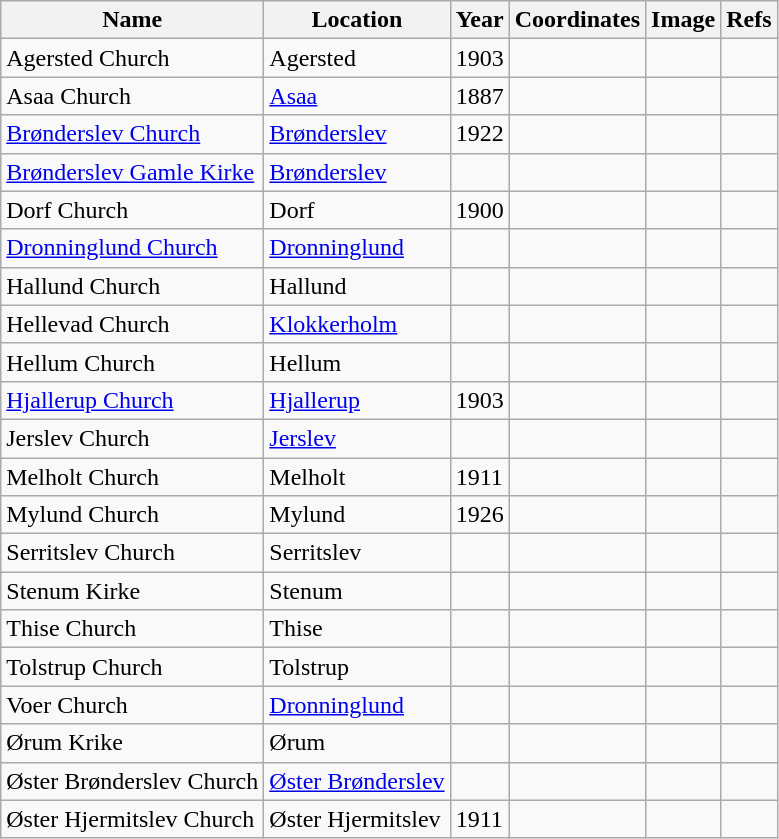<table class="wikitable sortable">
<tr>
<th>Name</th>
<th>Location</th>
<th>Year</th>
<th>Coordinates</th>
<th>Image</th>
<th>Refs</th>
</tr>
<tr>
<td>Agersted Church</td>
<td>Agersted</td>
<td>1903</td>
<td></td>
<td></td>
<td></td>
</tr>
<tr>
<td>Asaa Church</td>
<td><a href='#'>Asaa</a></td>
<td>1887</td>
<td></td>
<td></td>
<td></td>
</tr>
<tr>
<td><a href='#'>Brønderslev Church</a></td>
<td><a href='#'>Brønderslev</a></td>
<td>1922</td>
<td></td>
<td></td>
<td></td>
</tr>
<tr>
<td><a href='#'>Brønderslev Gamle Kirke</a></td>
<td><a href='#'>Brønderslev</a></td>
<td></td>
<td></td>
<td></td>
<td></td>
</tr>
<tr>
<td>Dorf Church</td>
<td>Dorf</td>
<td>1900</td>
<td></td>
<td></td>
<td></td>
</tr>
<tr>
<td><a href='#'>Dronninglund Church</a></td>
<td><a href='#'>Dronninglund</a></td>
<td></td>
<td></td>
<td></td>
<td></td>
</tr>
<tr>
<td>Hallund Church</td>
<td>Hallund</td>
<td></td>
<td></td>
<td></td>
<td></td>
</tr>
<tr>
<td>Hellevad Church</td>
<td><a href='#'>Klokkerholm</a></td>
<td></td>
<td></td>
<td></td>
<td></td>
</tr>
<tr>
<td>Hellum Church</td>
<td>Hellum</td>
<td></td>
<td></td>
<td></td>
<td></td>
</tr>
<tr>
<td><a href='#'>Hjallerup Church</a></td>
<td><a href='#'>Hjallerup</a></td>
<td>1903</td>
<td></td>
<td></td>
<td></td>
</tr>
<tr>
<td>Jerslev Church</td>
<td><a href='#'>Jerslev</a></td>
<td></td>
<td></td>
<td></td>
<td></td>
</tr>
<tr>
<td>Melholt Church</td>
<td>Melholt</td>
<td>1911</td>
<td></td>
<td></td>
<td></td>
</tr>
<tr>
<td>Mylund Church</td>
<td>Mylund</td>
<td>1926</td>
<td></td>
<td></td>
<td></td>
</tr>
<tr>
<td>Serritslev Church</td>
<td>Serritslev</td>
<td></td>
<td></td>
<td></td>
<td></td>
</tr>
<tr>
<td>Stenum Kirke</td>
<td>Stenum</td>
<td></td>
<td></td>
<td></td>
<td></td>
</tr>
<tr>
<td>Thise Church</td>
<td>Thise</td>
<td></td>
<td></td>
<td></td>
<td></td>
</tr>
<tr>
<td>Tolstrup Church</td>
<td>Tolstrup</td>
<td></td>
<td></td>
<td></td>
<td></td>
</tr>
<tr>
<td>Voer Church</td>
<td><a href='#'>Dronninglund</a></td>
<td></td>
<td></td>
<td></td>
<td></td>
</tr>
<tr>
<td>Ørum Krike</td>
<td>Ørum</td>
<td></td>
<td></td>
<td></td>
<td></td>
</tr>
<tr>
<td>Øster Brønderslev Church</td>
<td><a href='#'>Øster Brønderslev</a></td>
<td></td>
<td></td>
<td></td>
<td></td>
</tr>
<tr>
<td>Øster Hjermitslev Church</td>
<td>Øster Hjermitslev</td>
<td>1911</td>
<td></td>
<td></td>
<td></td>
</tr>
</table>
